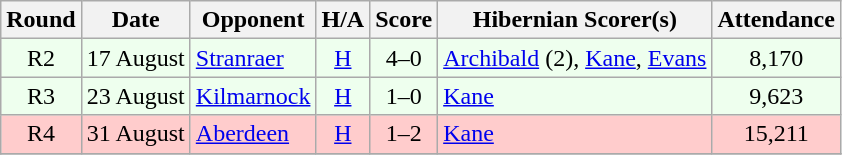<table class="wikitable" style="text-align:center">
<tr>
<th>Round</th>
<th>Date</th>
<th>Opponent</th>
<th>H/A</th>
<th>Score</th>
<th>Hibernian Scorer(s)</th>
<th>Attendance</th>
</tr>
<tr bgcolor=#EEFFEE>
<td>R2</td>
<td align=left>17 August</td>
<td align=left><a href='#'>Stranraer</a></td>
<td><a href='#'>H</a></td>
<td>4–0</td>
<td align=left><a href='#'>Archibald</a> (2), <a href='#'>Kane</a>, <a href='#'>Evans</a></td>
<td>8,170</td>
</tr>
<tr bgcolor=#EEFFEE>
<td>R3</td>
<td align=left>23 August</td>
<td align=left><a href='#'>Kilmarnock</a></td>
<td><a href='#'>H</a></td>
<td>1–0</td>
<td align=left><a href='#'>Kane</a></td>
<td>9,623</td>
</tr>
<tr bgcolor=#FFCCCC>
<td>R4</td>
<td align=left>31 August</td>
<td align=left><a href='#'>Aberdeen</a></td>
<td><a href='#'>H</a></td>
<td>1–2</td>
<td align=left><a href='#'>Kane</a></td>
<td>15,211</td>
</tr>
<tr>
</tr>
</table>
